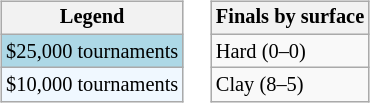<table>
<tr valign=top>
<td><br><table class=wikitable style="font-size:85%">
<tr>
<th>Legend</th>
</tr>
<tr style="background:lightblue;">
<td>$25,000 tournaments</td>
</tr>
<tr style="background:#f0f8ff;">
<td>$10,000 tournaments</td>
</tr>
</table>
</td>
<td><br><table class=wikitable style="font-size:85%">
<tr>
<th>Finals by surface</th>
</tr>
<tr>
<td>Hard (0–0)</td>
</tr>
<tr>
<td>Clay (8–5)</td>
</tr>
</table>
</td>
</tr>
</table>
